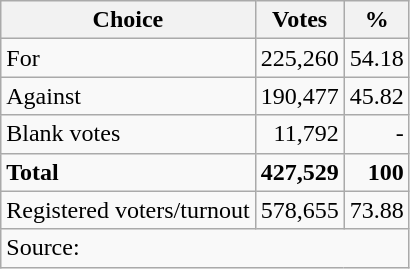<table class=wikitable style=text-align:right>
<tr>
<th>Choice</th>
<th>Votes</th>
<th>%</th>
</tr>
<tr>
<td align=left>For</td>
<td>225,260</td>
<td>54.18</td>
</tr>
<tr>
<td align=left>Against</td>
<td>190,477</td>
<td>45.82</td>
</tr>
<tr>
<td align=left>Blank votes</td>
<td>11,792</td>
<td>-</td>
</tr>
<tr>
<td align=left><strong>Total</strong></td>
<td><strong>427,529</strong></td>
<td><strong>100</strong></td>
</tr>
<tr>
<td align=left>Registered voters/turnout</td>
<td>578,655</td>
<td>73.88</td>
</tr>
<tr>
<td colspan=3 align=left>Source: </td>
</tr>
</table>
